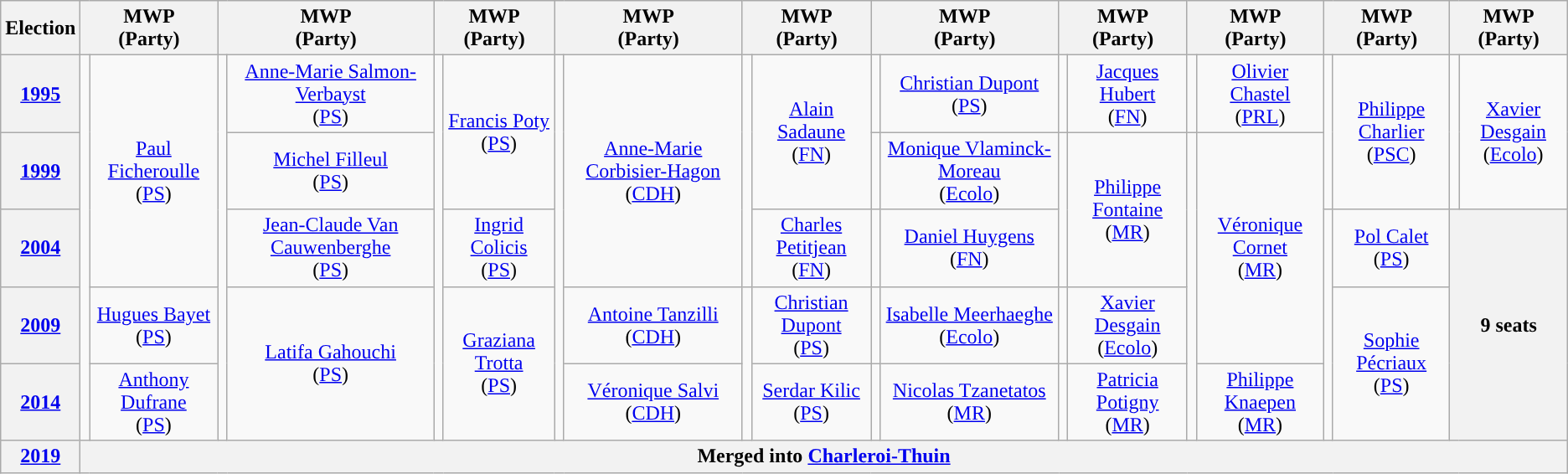<table class="wikitable" style="text-align:center">
<tr>
<th>Election</th>
<th colspan=2>MWP<br>(Party)</th>
<th colspan=2>MWP<br>(Party)</th>
<th colspan=2>MWP<br>(Party)</th>
<th colspan=2>MWP<br>(Party)</th>
<th colspan=2>MWP<br>(Party)</th>
<th colspan=2>MWP<br>(Party)</th>
<th colspan=2>MWP<br>(Party)</th>
<th colspan=2>MWP<br>(Party)</th>
<th colspan=2>MWP<br>(Party)</th>
<th colspan=2>MWP<br>(Party)</th>
</tr>
<tr>
<th><a href='#'>1995</a></th>
<td rowspan=5; style="background-color: "></td>
<td rowspan=3><a href='#'>Paul Ficheroulle</a><br>(<a href='#'>PS</a>)</td>
<td rowspan=5; style="background-color: "></td>
<td rowspan=1><a href='#'>Anne-Marie Salmon-Verbayst</a><br>(<a href='#'>PS</a>)</td>
<td rowspan=5; style="background-color: "></td>
<td rowspan=2><a href='#'>Francis Poty</a><br>(<a href='#'>PS</a>)</td>
<td rowspan=5; style="background-color: "></td>
<td rowspan=3><a href='#'>Anne-Marie Corbisier-Hagon</a><br>(<a href='#'>CDH</a>)</td>
<td rowspan=3; style="background-color: "></td>
<td rowspan=2><a href='#'>Alain Sadaune</a><br>(<a href='#'>FN</a>)</td>
<td rowspan=1; style="background-color: "></td>
<td rowspan=1><a href='#'>Christian Dupont</a><br>(<a href='#'>PS</a>)</td>
<td rowspan=1; style="background-color: "></td>
<td rowspan=1><a href='#'>Jacques Hubert</a><br>(<a href='#'>FN</a>)</td>
<td rowspan=1; style="background-color: "></td>
<td rowspan=1><a href='#'>Olivier Chastel</a><br>(<a href='#'>PRL</a>)</td>
<td rowspan=2; style="background-color: "></td>
<td rowspan=2><a href='#'>Philippe Charlier</a><br>(<a href='#'>PSC</a>)</td>
<td rowspan=2; style="background-color: "></td>
<td rowspan=2><a href='#'>Xavier Desgain</a><br>(<a href='#'>Ecolo</a>)</td>
</tr>
<tr>
<th><a href='#'>1999</a></th>
<td rowspan=1><a href='#'>Michel Filleul</a><br>(<a href='#'>PS</a>)</td>
<td rowspan=1; style="background-color: "></td>
<td rowspan=1><a href='#'>Monique Vlaminck-Moreau</a><br>(<a href='#'>Ecolo</a>)</td>
<td rowspan=2; style="background-color: "></td>
<td rowspan=2><a href='#'>Philippe Fontaine</a><br>(<a href='#'>MR</a>)</td>
<td rowspan=4; style="background-color: "></td>
<td rowspan=3><a href='#'>Véronique Cornet</a><br>(<a href='#'>MR</a>)</td>
</tr>
<tr>
<th><a href='#'>2004</a></th>
<td rowspan=1><a href='#'>Jean-Claude Van Cauwenberghe</a><br>(<a href='#'>PS</a>)</td>
<td rowspan=1><a href='#'>Ingrid Colicis</a><br>(<a href='#'>PS</a>)</td>
<td rowspan=1><a href='#'>Charles Petitjean</a><br>(<a href='#'>FN</a>)</td>
<td rowspan=1; style="background-color: "></td>
<td rowspan=1><a href='#'>Daniel Huygens</a><br>(<a href='#'>FN</a>)</td>
<td rowspan=3; style="background-color: "></td>
<td rowspan=1><a href='#'>Pol Calet</a><br>(<a href='#'>PS</a>)</td>
<th colspan=2; rowspan=3>9 seats</th>
</tr>
<tr>
<th><a href='#'>2009</a></th>
<td rowspan=1><a href='#'>Hugues Bayet</a><br>(<a href='#'>PS</a>)</td>
<td rowspan=2><a href='#'>Latifa Gahouchi</a><br>(<a href='#'>PS</a>)</td>
<td rowspan=2><a href='#'>Graziana Trotta</a><br>(<a href='#'>PS</a>)</td>
<td rowspan=1><a href='#'>Antoine Tanzilli</a><br>(<a href='#'>CDH</a>)</td>
<td rowspan=2; style="background-color: "></td>
<td rowspan=1><a href='#'>Christian Dupont</a><br>(<a href='#'>PS</a>)</td>
<td rowspan=1; style="background-color: "></td>
<td rowspan=1><a href='#'>Isabelle Meerhaeghe</a><br>(<a href='#'>Ecolo</a>)</td>
<td rowspan=1; style="background-color: "></td>
<td rowspan=1><a href='#'>Xavier Desgain</a><br>(<a href='#'>Ecolo</a>)</td>
<td rowspan=2><a href='#'>Sophie Pécriaux</a><br>(<a href='#'>PS</a>)</td>
</tr>
<tr>
<th><a href='#'>2014</a></th>
<td rowspan=1><a href='#'>Anthony Dufrane</a><br>(<a href='#'>PS</a>)</td>
<td rowspan=1><a href='#'>Véronique Salvi</a><br>(<a href='#'>CDH</a>)</td>
<td rowspan=1><a href='#'>Serdar Kilic</a><br>(<a href='#'>PS</a>)</td>
<td rowspan=1; style="background-color: "></td>
<td rowspan=1><a href='#'>Nicolas Tzanetatos</a><br>(<a href='#'>MR</a>)</td>
<td rowspan=1; style="background-color: "></td>
<td rowspan=1><a href='#'>Patricia Potigny</a><br>(<a href='#'>MR</a>)</td>
<td rowspan=1><a href='#'>Philippe Knaepen</a><br>(<a href='#'>MR</a>)</td>
</tr>
<tr>
<th><a href='#'>2019</a></th>
<th colspan=20>Merged into <a href='#'>Charleroi-Thuin</a></th>
</tr>
</table>
